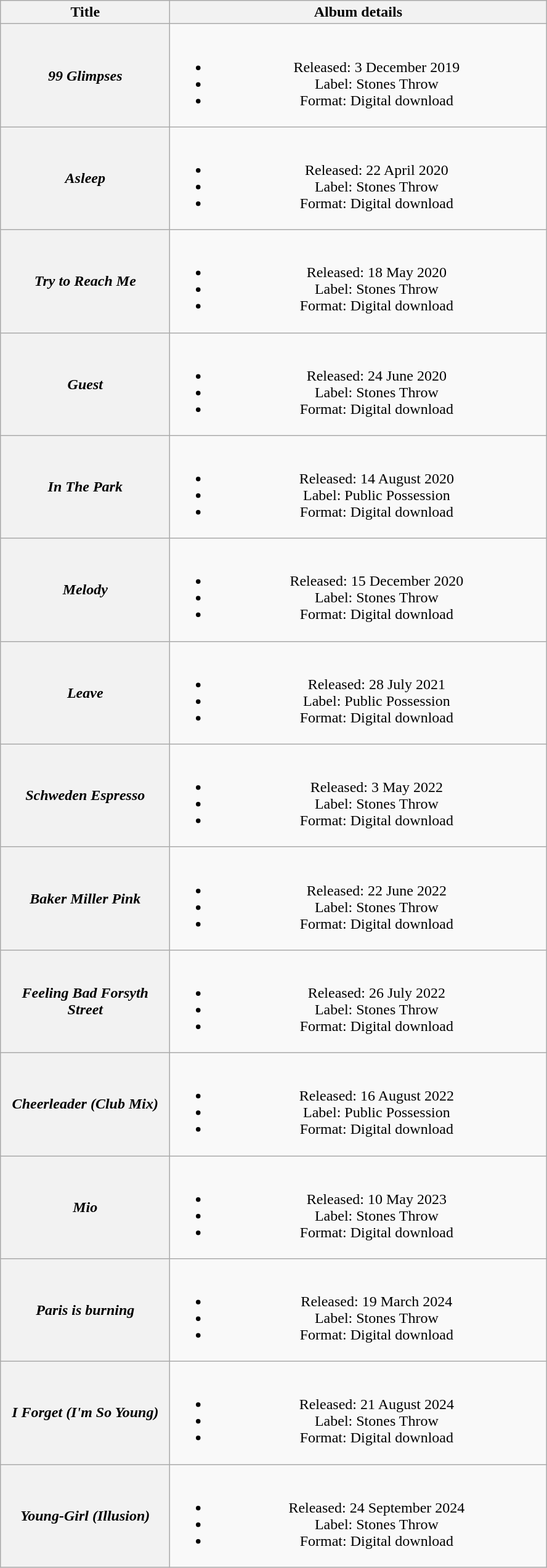<table class="wikitable plainrowheaders" style="text-align:center;">
<tr>
<th scope="col" style="width:11em;">Title</th>
<th scope="col" style="width:25em;">Album details</th>
</tr>
<tr>
<th scope="row"><em>99 Glimpses</em> </th>
<td><br><ul><li>Released: 3 December 2019</li><li>Label: Stones Throw</li><li>Format: Digital download</li></ul></td>
</tr>
<tr>
<th scope="row"><em>Asleep</em> </th>
<td><br><ul><li>Released: 22 April 2020</li><li>Label: Stones Throw</li><li>Format: Digital download</li></ul></td>
</tr>
<tr>
<th scope="row"><em>Try to Reach Me</em> </th>
<td><br><ul><li>Released: 18 May 2020</li><li>Label: Stones Throw</li><li>Format: Digital download</li></ul></td>
</tr>
<tr>
<th scope="row"><em>Guest</em></th>
<td><br><ul><li>Released: 24 June 2020</li><li>Label: Stones Throw</li><li>Format: Digital download</li></ul></td>
</tr>
<tr>
<th scope="row"><em>In The Park</em></th>
<td><br><ul><li>Released: 14 August 2020</li><li>Label: Public Possession</li><li>Format: Digital download</li></ul></td>
</tr>
<tr>
<th scope="row"><em>Melody</em> </th>
<td><br><ul><li>Released: 15 December 2020</li><li>Label: Stones Throw</li><li>Format: Digital download</li></ul></td>
</tr>
<tr>
<th scope="row"><em>Leave</em> </th>
<td><br><ul><li>Released: 28 July 2021</li><li>Label: Public Possession</li><li>Format: Digital download</li></ul></td>
</tr>
<tr>
<th scope="row"><em>Schweden Espresso</em> </th>
<td><br><ul><li>Released: 3 May 2022</li><li>Label: Stones Throw</li><li>Format: Digital download</li></ul></td>
</tr>
<tr>
<th scope="row"><em>Baker Miller Pink</em> </th>
<td><br><ul><li>Released: 22 June 2022</li><li>Label: Stones Throw</li><li>Format: Digital download</li></ul></td>
</tr>
<tr>
<th scope="row"><em>Feeling Bad Forsyth Street</em> </th>
<td><br><ul><li>Released: 26 July 2022</li><li>Label: Stones Throw</li><li>Format: Digital download</li></ul></td>
</tr>
<tr>
<th scope="row"><em>Cheerleader (Club Mix)</em> </th>
<td><br><ul><li>Released: 16 August 2022</li><li>Label: Public Possession</li><li>Format: Digital download</li></ul></td>
</tr>
<tr>
<th scope="row"><em>Mio</em></th>
<td><br><ul><li>Released: 10 May 2023</li><li>Label: Stones Throw</li><li>Format: Digital download</li></ul></td>
</tr>
<tr>
<th scope="row"><em>Paris is burning</em>  </th>
<td><br><ul><li>Released: 19 March 2024</li><li>Label: Stones Throw</li><li>Format: Digital download</li></ul></td>
</tr>
<tr>
<th scope="row"><em>I Forget (I'm So Young)</em></th>
<td><br><ul><li>Released: 21 August 2024</li><li>Label: Stones Throw</li><li>Format: Digital download</li></ul></td>
</tr>
<tr>
<th scope="row"><em>Young-Girl (Illusion)</em></th>
<td><br><ul><li>Released: 24 September 2024</li><li>Label: Stones Throw</li><li>Format: Digital download</li></ul></td>
</tr>
</table>
